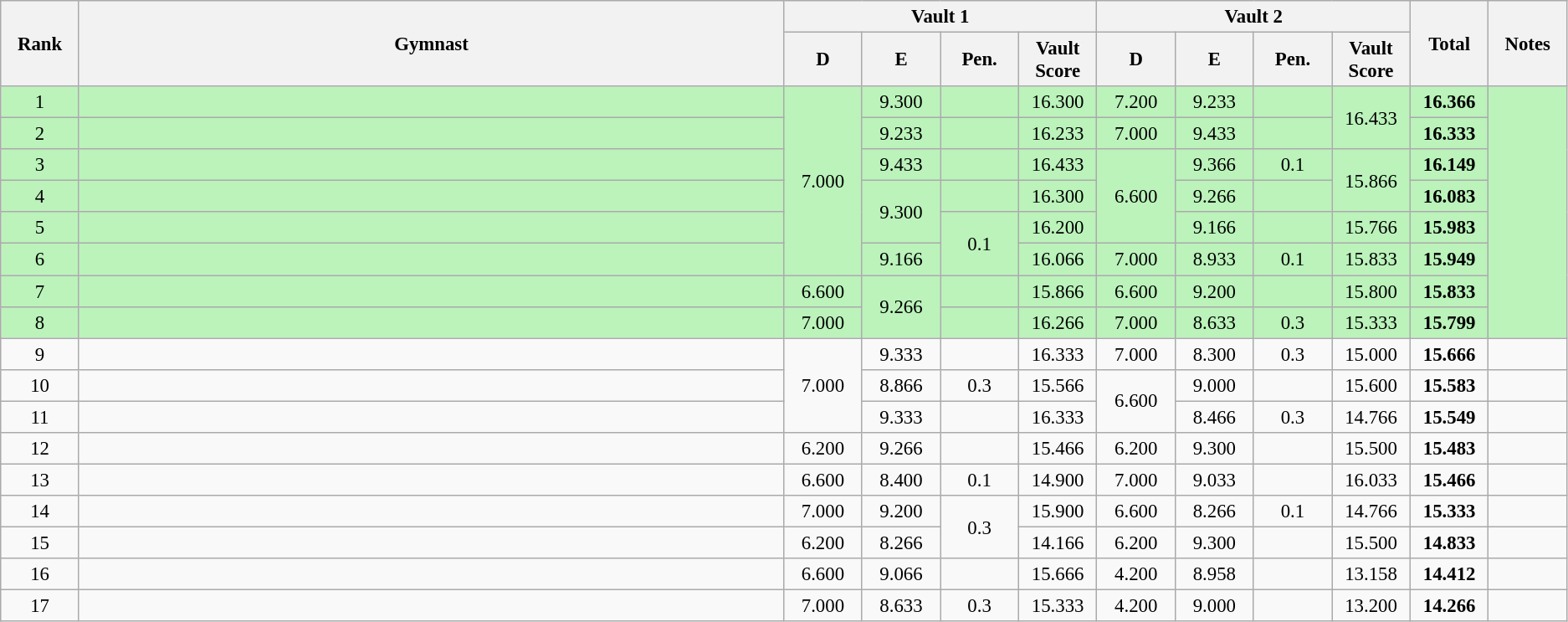<table class="wikitable sortable" style="text-align:center; font-size:95%;">
<tr>
<th rowspan="2" width=5%>Rank</th>
<th rowspan="2" width=45%>Gymnast</th>
<th colspan="4" width=20%>Vault 1</th>
<th colspan="4" width=20%>Vault 2</th>
<th rowspan="2" width=5%>Total</th>
<th rowspan="2" width=5%>Notes</th>
</tr>
<tr>
<th width=5%>D</th>
<th width=5%>E</th>
<th width=5%>Pen.</th>
<th width=5%>Vault Score</th>
<th width=5%>D</th>
<th width=5%>E</th>
<th width=5%>Pen.</th>
<th width=5%>Vault Score</th>
</tr>
<tr style="background:#bbf3bb;">
<td>1</td>
<td align="left"></td>
<td rowspan="6">7.000</td>
<td>9.300</td>
<td></td>
<td>16.300</td>
<td>7.200</td>
<td>9.233</td>
<td></td>
<td rowspan="2">16.433</td>
<td><strong>16.366</strong></td>
<td rowspan="8"></td>
</tr>
<tr style="background:#bbf3bb;">
<td>2</td>
<td align="left"></td>
<td>9.233</td>
<td></td>
<td>16.233</td>
<td>7.000</td>
<td>9.433</td>
<td></td>
<td><strong>16.333</strong></td>
</tr>
<tr style="background:#bbf3bb;">
<td>3</td>
<td align="left"></td>
<td>9.433</td>
<td></td>
<td>16.433</td>
<td rowspan="3">6.600</td>
<td>9.366</td>
<td>0.1</td>
<td rowspan="2">15.866</td>
<td><strong>16.149</strong></td>
</tr>
<tr style="background:#bbf3bb;">
<td>4</td>
<td align="left"></td>
<td rowspan="2">9.300</td>
<td></td>
<td>16.300</td>
<td>9.266</td>
<td></td>
<td><strong>16.083</strong></td>
</tr>
<tr style="background:#bbf3bb;">
<td>5</td>
<td align="left"></td>
<td rowspan="2">0.1</td>
<td>16.200</td>
<td>9.166</td>
<td></td>
<td>15.766</td>
<td><strong>15.983</strong></td>
</tr>
<tr style="background:#bbf3bb;">
<td>6</td>
<td align="left"></td>
<td>9.166</td>
<td>16.066</td>
<td>7.000</td>
<td>8.933</td>
<td>0.1</td>
<td>15.833</td>
<td><strong>15.949</strong></td>
</tr>
<tr style="background:#bbf3bb;">
<td>7</td>
<td align="left"></td>
<td>6.600</td>
<td rowspan="2">9.266</td>
<td></td>
<td>15.866</td>
<td>6.600</td>
<td>9.200</td>
<td></td>
<td>15.800</td>
<td><strong>15.833</strong></td>
</tr>
<tr style="background:#bbf3bb;">
<td>8</td>
<td align="left"></td>
<td>7.000</td>
<td></td>
<td>16.266</td>
<td>7.000</td>
<td>8.633</td>
<td>0.3</td>
<td>15.333</td>
<td><strong>15.799</strong></td>
</tr>
<tr>
<td>9</td>
<td align="left"></td>
<td rowspan="3">7.000</td>
<td>9.333</td>
<td></td>
<td>16.333</td>
<td>7.000</td>
<td>8.300</td>
<td>0.3</td>
<td>15.000</td>
<td><strong>15.666</strong></td>
<td></td>
</tr>
<tr>
<td>10</td>
<td align="left"></td>
<td>8.866</td>
<td>0.3</td>
<td>15.566</td>
<td rowspan="2">6.600</td>
<td>9.000</td>
<td></td>
<td>15.600</td>
<td><strong>15.583</strong></td>
<td></td>
</tr>
<tr>
<td>11</td>
<td align="left"></td>
<td>9.333</td>
<td></td>
<td>16.333</td>
<td>8.466</td>
<td>0.3</td>
<td>14.766</td>
<td><strong>15.549</strong></td>
<td></td>
</tr>
<tr>
<td>12</td>
<td align="left"></td>
<td>6.200</td>
<td>9.266</td>
<td></td>
<td>15.466</td>
<td>6.200</td>
<td>9.300</td>
<td></td>
<td>15.500</td>
<td><strong>15.483</strong></td>
<td></td>
</tr>
<tr>
<td>13</td>
<td align="left"></td>
<td>6.600</td>
<td>8.400</td>
<td>0.1</td>
<td>14.900</td>
<td>7.000</td>
<td>9.033</td>
<td></td>
<td>16.033</td>
<td><strong>15.466</strong></td>
<td></td>
</tr>
<tr>
<td>14</td>
<td align="left"></td>
<td>7.000</td>
<td>9.200</td>
<td rowspan="2">0.3</td>
<td>15.900</td>
<td>6.600</td>
<td>8.266</td>
<td>0.1</td>
<td>14.766</td>
<td><strong>15.333</strong></td>
<td></td>
</tr>
<tr>
<td>15</td>
<td align="left"></td>
<td>6.200</td>
<td>8.266</td>
<td>14.166</td>
<td>6.200</td>
<td>9.300</td>
<td></td>
<td>15.500</td>
<td><strong>14.833</strong></td>
<td></td>
</tr>
<tr>
<td>16</td>
<td align="left"></td>
<td>6.600</td>
<td>9.066</td>
<td></td>
<td>15.666</td>
<td>4.200</td>
<td>8.958</td>
<td></td>
<td>13.158</td>
<td><strong>14.412</strong></td>
<td></td>
</tr>
<tr>
<td>17</td>
<td align="left"></td>
<td>7.000</td>
<td>8.633</td>
<td>0.3</td>
<td>15.333</td>
<td>4.200</td>
<td>9.000</td>
<td></td>
<td>13.200</td>
<td><strong>14.266</strong></td>
<td></td>
</tr>
</table>
